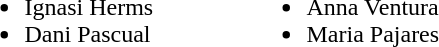<table>
<tr>
<td width="130" valign="top"><br><ul><li>Ignasi Herms</li><li>Dani Pascual</li></ul></td>
<td width="50"> </td>
<td width="130" valign="top"><br><ul><li>Anna Ventura</li><li>Maria Pajares</li></ul></td>
</tr>
</table>
